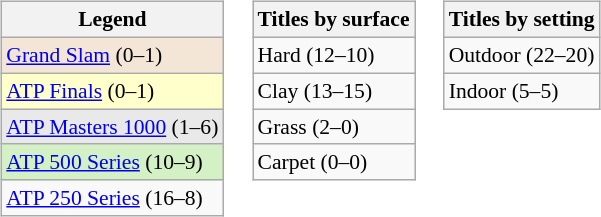<table>
<tr valign="top">
<td><br><table class="wikitable" style=font-size:90%>
<tr>
<th>Legend</th>
</tr>
<tr style="background:#f3e6d7;">
<td><a href='#'>Grand Slam</a> (0–1)</td>
</tr>
<tr style="background:#ffffcc;">
<td><a href='#'>ATP Finals</a> (0–1)</td>
</tr>
<tr style="background:#e9e9e9;">
<td><a href='#'>ATP Masters 1000</a> (1–6)</td>
</tr>
<tr style="background:#d4f1c5;">
<td><a href='#'>ATP 500 Series</a> (10–9)</td>
</tr>
<tr>
<td><a href='#'>ATP 250 Series</a> (16–8)</td>
</tr>
</table>
</td>
<td><br><table class="wikitable" style=font-size:90%>
<tr>
<th>Titles by surface</th>
</tr>
<tr>
<td>Hard (12–10)</td>
</tr>
<tr>
<td>Clay (13–15)</td>
</tr>
<tr>
<td>Grass (2–0)</td>
</tr>
<tr>
<td>Carpet (0–0)</td>
</tr>
</table>
</td>
<td><br><table class="wikitable" style=font-size:90%>
<tr>
<th>Titles by setting</th>
</tr>
<tr>
<td>Outdoor (22–20)</td>
</tr>
<tr>
<td>Indoor (5–5)</td>
</tr>
</table>
</td>
</tr>
</table>
